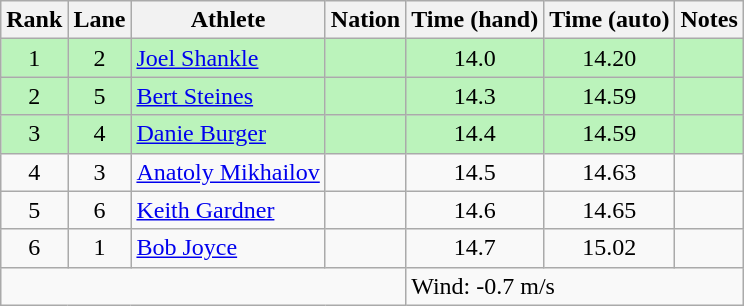<table class="wikitable sortable" style="text-align:center">
<tr>
<th>Rank</th>
<th>Lane</th>
<th>Athlete</th>
<th>Nation</th>
<th>Time (hand)</th>
<th>Time (auto)</th>
<th>Notes</th>
</tr>
<tr bgcolor=bbf3bb>
<td>1</td>
<td>2</td>
<td align=left><a href='#'>Joel Shankle</a></td>
<td align=left></td>
<td>14.0</td>
<td>14.20</td>
<td></td>
</tr>
<tr bgcolor=bbf3bb>
<td>2</td>
<td>5</td>
<td align=left><a href='#'>Bert Steines</a></td>
<td align=left></td>
<td>14.3</td>
<td>14.59</td>
<td></td>
</tr>
<tr bgcolor=bbf3bb>
<td>3</td>
<td>4</td>
<td align=left><a href='#'>Danie Burger</a></td>
<td align=left></td>
<td>14.4</td>
<td>14.59</td>
<td></td>
</tr>
<tr>
<td>4</td>
<td>3</td>
<td align=left><a href='#'>Anatoly Mikhailov</a></td>
<td align=left></td>
<td>14.5</td>
<td>14.63</td>
<td></td>
</tr>
<tr>
<td>5</td>
<td>6</td>
<td align=left><a href='#'>Keith Gardner</a></td>
<td align=left></td>
<td>14.6</td>
<td>14.65</td>
<td></td>
</tr>
<tr>
<td>6</td>
<td>1</td>
<td align=left><a href='#'>Bob Joyce</a></td>
<td align=left></td>
<td>14.7</td>
<td>15.02</td>
<td></td>
</tr>
<tr class="sortbottom">
<td colspan=4></td>
<td colspan="3" style="text-align:left;">Wind: -0.7 m/s</td>
</tr>
</table>
